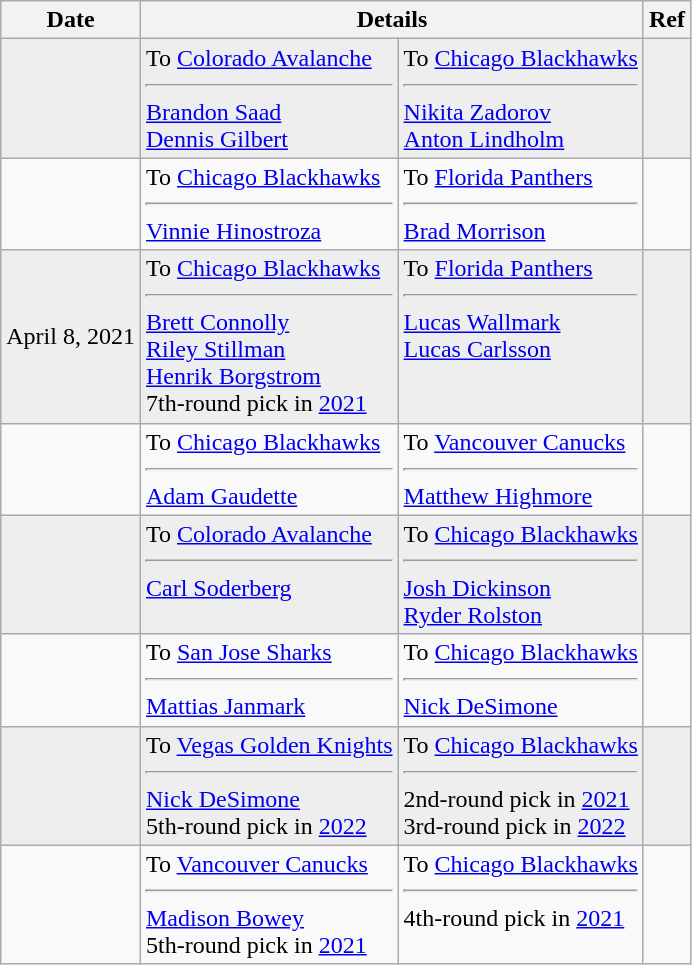<table class="wikitable">
<tr>
<th>Date</th>
<th colspan="2">Details</th>
<th>Ref</th>
</tr>
<tr style="background:#eee;">
<td></td>
<td valign="top">To <a href='#'>Colorado Avalanche</a><hr><a href='#'>Brandon Saad</a><br><a href='#'>Dennis Gilbert</a></td>
<td valign="top">To <a href='#'>Chicago Blackhawks</a><hr><a href='#'>Nikita Zadorov</a><br><a href='#'>Anton Lindholm</a></td>
<td></td>
</tr>
<tr>
<td></td>
<td valign="top">To <a href='#'>Chicago Blackhawks</a><hr><a href='#'>Vinnie Hinostroza</a></td>
<td valign="top">To <a href='#'>Florida Panthers</a><hr><a href='#'>Brad Morrison</a></td>
<td></td>
</tr>
<tr style="background:#eee;">
<td>April 8, 2021</td>
<td valign="top">To <a href='#'>Chicago Blackhawks</a><hr><a href='#'>Brett Connolly</a><br><a href='#'>Riley Stillman</a><br><a href='#'>Henrik Borgstrom</a><br>7th-round pick in <a href='#'>2021</a></td>
<td valign="top">To <a href='#'>Florida Panthers</a><hr><a href='#'>Lucas Wallmark</a><br><a href='#'>Lucas Carlsson</a></td>
<td></td>
</tr>
<tr>
<td></td>
<td valign="top">To <a href='#'>Chicago Blackhawks</a><hr><a href='#'>Adam Gaudette</a></td>
<td valign="top">To <a href='#'>Vancouver Canucks</a><hr><a href='#'>Matthew Highmore</a></td>
<td></td>
</tr>
<tr style="background:#eee;">
<td></td>
<td valign="top">To <a href='#'>Colorado Avalanche</a><hr><a href='#'>Carl Soderberg</a></td>
<td valign="top">To <a href='#'>Chicago Blackhawks</a><hr><a href='#'>Josh Dickinson</a><br><a href='#'>Ryder Rolston</a></td>
<td></td>
</tr>
<tr>
<td></td>
<td valign="top">To <a href='#'>San Jose Sharks</a><hr><a href='#'>Mattias Janmark</a></td>
<td valign="top">To <a href='#'>Chicago Blackhawks</a><hr><a href='#'>Nick DeSimone</a></td>
<td></td>
</tr>
<tr style="background:#eee;">
<td></td>
<td valign="top">To <a href='#'>Vegas Golden Knights</a><hr><a href='#'>Nick DeSimone</a><br>5th-round pick in <a href='#'>2022</a></td>
<td valign="top">To <a href='#'>Chicago Blackhawks</a><hr>2nd-round pick in <a href='#'>2021</a><br>3rd-round pick in <a href='#'>2022</a></td>
<td></td>
</tr>
<tr>
<td></td>
<td valign="top">To <a href='#'>Vancouver Canucks</a><hr><a href='#'>Madison Bowey</a><br>5th-round pick in <a href='#'>2021</a></td>
<td valign="top">To <a href='#'>Chicago Blackhawks</a><hr>4th-round pick in <a href='#'>2021</a></td>
<td></td>
</tr>
</table>
